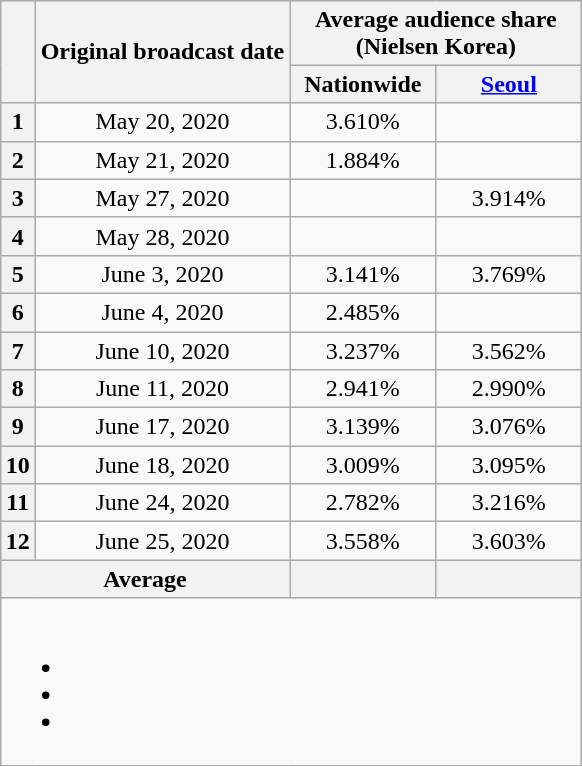<table class="wikitable" style="text-align:center;max-width:450px; margin-left: auto; margin-right: auto; border: none;">
<tr>
</tr>
<tr>
<th rowspan="2"></th>
<th rowspan="2">Original broadcast date</th>
<th colspan="2">Average audience share<br>(Nielsen Korea)</th>
</tr>
<tr>
<th width="90">Nationwide</th>
<th width="90"><a href='#'>Seoul</a></th>
</tr>
<tr>
<th>1</th>
<td>May 20, 2020</td>
<td>3.610%</td>
<td></td>
</tr>
<tr>
<th>2</th>
<td>May 21, 2020</td>
<td>1.884%</td>
<td></td>
</tr>
<tr>
<th>3</th>
<td>May 27, 2020</td>
<td></td>
<td>3.914%</td>
</tr>
<tr>
<th>4</th>
<td>May 28, 2020</td>
<td></td>
<td></td>
</tr>
<tr>
<th>5</th>
<td>June 3, 2020</td>
<td>3.141%</td>
<td>3.769%</td>
</tr>
<tr>
<th>6</th>
<td>June 4, 2020</td>
<td>2.485%</td>
<td></td>
</tr>
<tr>
<th>7</th>
<td>June 10, 2020</td>
<td>3.237%</td>
<td>3.562%</td>
</tr>
<tr>
<th>8</th>
<td>June 11, 2020</td>
<td>2.941%</td>
<td>2.990%</td>
</tr>
<tr>
<th>9</th>
<td>June 17, 2020</td>
<td>3.139%</td>
<td>3.076%</td>
</tr>
<tr>
<th>10</th>
<td>June 18, 2020</td>
<td>3.009%</td>
<td>3.095%</td>
</tr>
<tr>
<th>11</th>
<td>June 24, 2020</td>
<td>2.782%</td>
<td>3.216%</td>
</tr>
<tr>
<th>12</th>
<td>June 25, 2020</td>
<td>3.558%</td>
<td>3.603%</td>
</tr>
<tr>
<th colspan="2">Average</th>
<th></th>
<th></th>
</tr>
<tr>
<td colspan="6"><br><ul><li></li><li></li><li></li></ul></td>
</tr>
</table>
